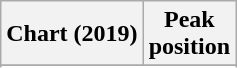<table class="wikitable sortable plainrowheaders" style="text-align:center">
<tr>
<th scope="col">Chart (2019)</th>
<th scope="col">Peak<br> position</th>
</tr>
<tr>
</tr>
<tr>
</tr>
</table>
